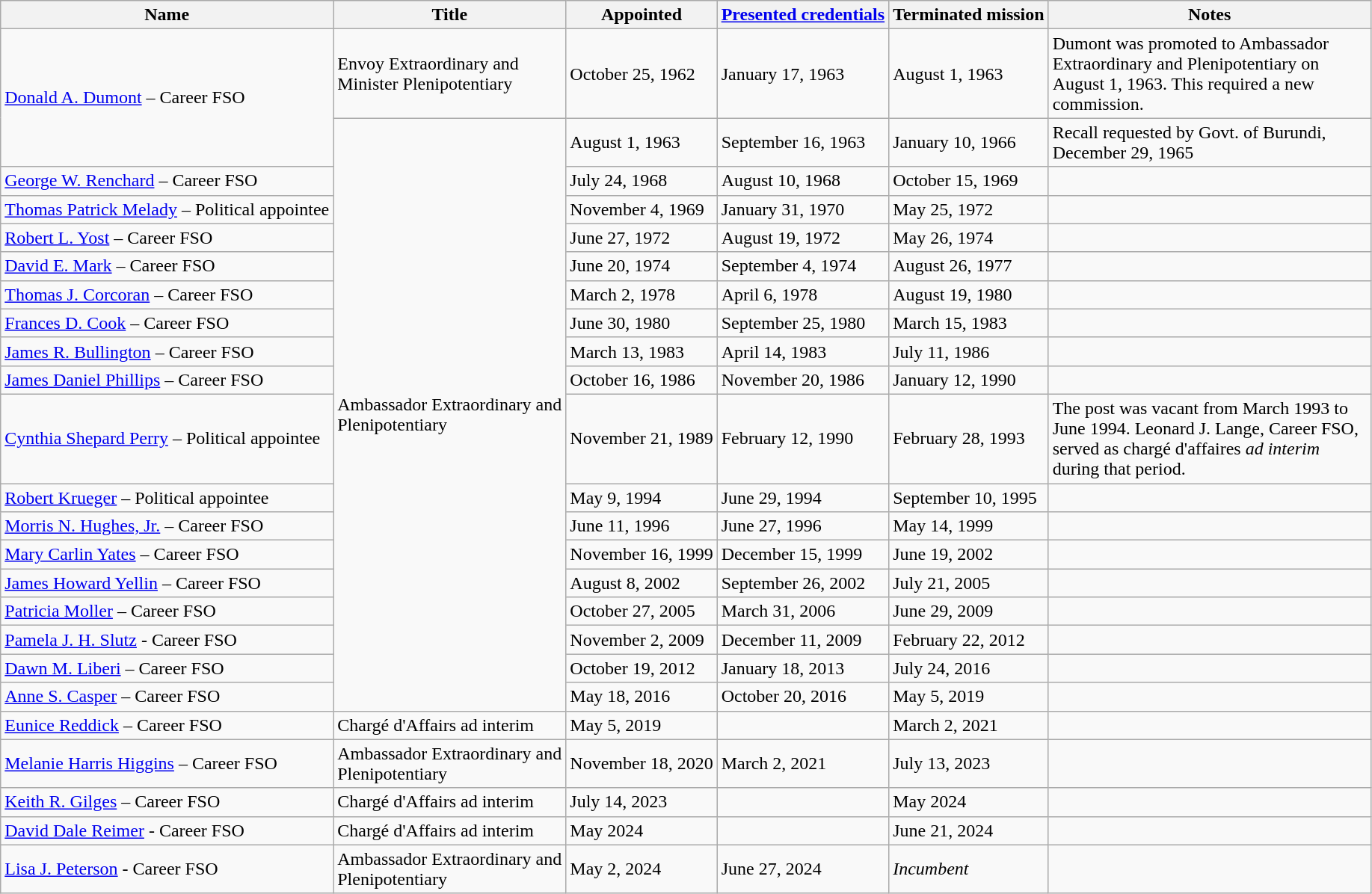<table class="wikitable">
<tr>
<th>Name</th>
<th style="width: 200px;">Title</th>
<th>Appointed</th>
<th><a href='#'>Presented credentials</a></th>
<th>Terminated mission</th>
<th style="width: 280px;">Notes</th>
</tr>
<tr>
<td rowspan="2"><a href='#'>Donald A. Dumont</a> – Career FSO</td>
<td>Envoy Extraordinary and Minister Plenipotentiary</td>
<td>October 25, 1962</td>
<td>January 17, 1963</td>
<td>August 1, 1963</td>
<td>Dumont was promoted to Ambassador Extraordinary and Plenipotentiary on August 1, 1963. This required a new commission.</td>
</tr>
<tr>
<td rowspan="18">Ambassador Extraordinary and Plenipotentiary</td>
<td>August 1, 1963</td>
<td>September 16, 1963</td>
<td>January 10, 1966</td>
<td>Recall requested by Govt. of Burundi, December 29, 1965</td>
</tr>
<tr>
<td><a href='#'>George W. Renchard</a> – Career FSO</td>
<td>July 24, 1968</td>
<td>August 10, 1968</td>
<td>October 15, 1969</td>
<td></td>
</tr>
<tr>
<td><a href='#'>Thomas Patrick Melady</a> – Political appointee</td>
<td>November 4, 1969</td>
<td>January 31, 1970</td>
<td>May 25, 1972</td>
<td></td>
</tr>
<tr>
<td><a href='#'>Robert L. Yost</a> – Career FSO</td>
<td>June 27, 1972</td>
<td>August 19, 1972</td>
<td>May 26, 1974</td>
<td></td>
</tr>
<tr>
<td><a href='#'>David E. Mark</a> – Career FSO</td>
<td>June 20, 1974</td>
<td>September 4, 1974</td>
<td>August 26, 1977</td>
<td></td>
</tr>
<tr>
<td><a href='#'>Thomas J. Corcoran</a> – Career FSO</td>
<td>March 2, 1978</td>
<td>April 6, 1978</td>
<td>August 19, 1980</td>
<td></td>
</tr>
<tr>
<td><a href='#'>Frances D. Cook</a> – Career FSO</td>
<td>June 30, 1980</td>
<td>September 25, 1980</td>
<td>March 15, 1983</td>
<td></td>
</tr>
<tr>
<td><a href='#'>James R. Bullington</a> – Career FSO</td>
<td>March 13, 1983</td>
<td>April 14, 1983</td>
<td>July 11, 1986</td>
<td></td>
</tr>
<tr>
<td><a href='#'>James Daniel Phillips</a> – Career FSO</td>
<td>October 16, 1986</td>
<td>November 20, 1986</td>
<td>January 12, 1990</td>
<td></td>
</tr>
<tr>
<td><a href='#'>Cynthia Shepard Perry</a> – Political appointee</td>
<td>November 21, 1989</td>
<td>February 12, 1990</td>
<td>February 28, 1993</td>
<td>The post was vacant from March 1993 to June 1994. Leonard J. Lange, Career FSO, served as chargé d'affaires <em>ad interim</em> during that period.</td>
</tr>
<tr>
<td><a href='#'>Robert Krueger</a> – Political appointee</td>
<td>May 9, 1994</td>
<td>June 29, 1994</td>
<td>September 10, 1995</td>
<td></td>
</tr>
<tr>
<td><a href='#'>Morris N. Hughes, Jr.</a> – Career FSO</td>
<td>June 11, 1996</td>
<td>June 27, 1996</td>
<td>May 14, 1999</td>
<td></td>
</tr>
<tr>
<td><a href='#'>Mary Carlin Yates</a> – Career FSO</td>
<td>November 16, 1999</td>
<td>December 15, 1999</td>
<td>June 19, 2002</td>
<td></td>
</tr>
<tr>
<td><a href='#'>James Howard Yellin</a> – Career FSO</td>
<td>August 8, 2002</td>
<td>September 26, 2002</td>
<td>July 21, 2005</td>
<td></td>
</tr>
<tr>
<td><a href='#'>Patricia Moller</a>  – Career FSO</td>
<td>October 27, 2005</td>
<td>March 31, 2006</td>
<td>June 29, 2009</td>
<td></td>
</tr>
<tr>
<td><a href='#'>Pamela J. H. Slutz</a> - Career FSO</td>
<td>November 2, 2009</td>
<td>December 11, 2009</td>
<td>February 22, 2012</td>
<td></td>
</tr>
<tr>
<td><a href='#'>Dawn M. Liberi</a>  – Career FSO</td>
<td>October 19, 2012</td>
<td>January 18, 2013</td>
<td>July 24, 2016</td>
<td></td>
</tr>
<tr>
<td><a href='#'>Anne S. Casper</a> – Career FSO</td>
<td>May 18, 2016</td>
<td>October 20, 2016</td>
<td>May 5, 2019</td>
<td></td>
</tr>
<tr>
<td><a href='#'>Eunice Reddick</a> – Career FSO</td>
<td>Chargé d'Affairs ad interim</td>
<td>May 5, 2019</td>
<td></td>
<td>March 2, 2021</td>
<td></td>
</tr>
<tr>
<td><a href='#'>Melanie Harris Higgins</a> – Career FSO</td>
<td>Ambassador Extraordinary and Plenipotentiary</td>
<td>November 18, 2020</td>
<td>March 2, 2021</td>
<td>July 13, 2023</td>
<td></td>
</tr>
<tr>
<td><a href='#'>Keith R. Gilges</a> – Career FSO</td>
<td>Chargé d'Affairs ad interim</td>
<td>July 14, 2023</td>
<td></td>
<td>May 2024</td>
<td></td>
</tr>
<tr>
<td><a href='#'>David Dale Reimer</a> - Career FSO</td>
<td>Chargé d'Affairs ad interim</td>
<td>May 2024</td>
<td></td>
<td>June 21, 2024</td>
<td></td>
</tr>
<tr>
<td><a href='#'>Lisa J. Peterson</a> - Career FSO</td>
<td>Ambassador Extraordinary and Plenipotentiary</td>
<td>May 2, 2024</td>
<td>June 27, 2024</td>
<td><em>Incumbent</em></td>
<td></td>
</tr>
</table>
